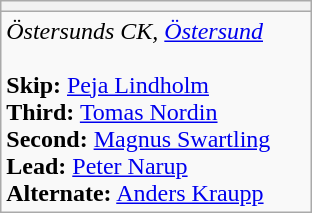<table class="wikitable">
<tr>
<th bgcolor="#efefef" width="200"></th>
</tr>
<tr>
<td><em>Östersunds CK, <a href='#'>Östersund</a></em><br><br><strong>Skip:</strong> <a href='#'>Peja Lindholm</a> <br>
<strong>Third:</strong> <a href='#'>Tomas Nordin</a> <br>
<strong>Second:</strong> <a href='#'>Magnus Swartling</a> <br>
<strong>Lead:</strong> <a href='#'>Peter Narup</a> <br>
<strong>Alternate:</strong> <a href='#'>Anders Kraupp</a></td>
</tr>
</table>
